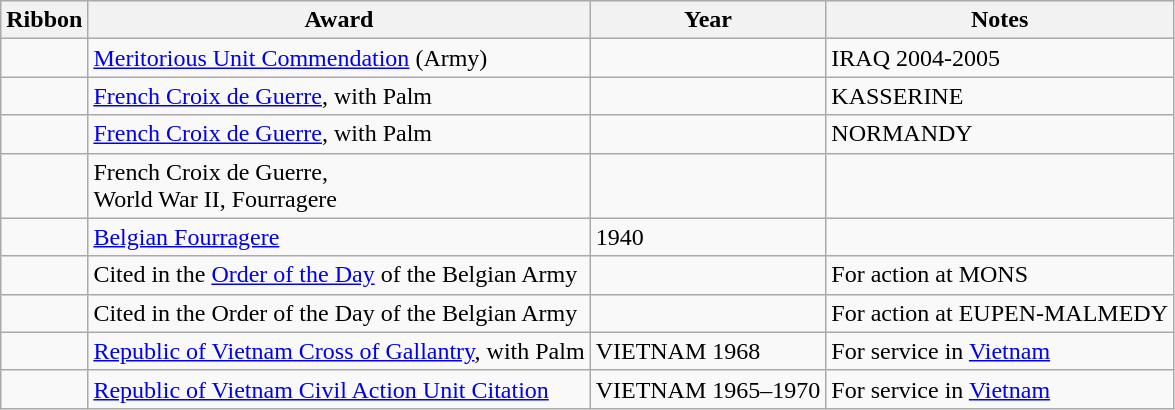<table class="wikitable">
<tr style="background:#efefef;">
<th>Ribbon</th>
<th>Award</th>
<th>Year</th>
<th>Notes</th>
</tr>
<tr>
<td></td>
<td><a href='#'>Meritorious Unit Commendation</a> (Army)</td>
<td></td>
<td>IRAQ 2004-2005</td>
</tr>
<tr>
<td></td>
<td><a href='#'>French Croix de Guerre</a>, with Palm</td>
<td></td>
<td>KASSERINE</td>
</tr>
<tr>
<td></td>
<td><a href='#'>French Croix de Guerre</a>, with Palm</td>
<td></td>
<td>NORMANDY</td>
</tr>
<tr>
<td></td>
<td>French Croix de Guerre, <br>World War II, Fourragere</td>
<td></td>
<td></td>
</tr>
<tr>
<td></td>
<td><a href='#'>Belgian Fourragere</a></td>
<td>1940</td>
<td></td>
</tr>
<tr>
<td></td>
<td>Cited in the <a href='#'>Order of the Day</a> of the Belgian Army</td>
<td></td>
<td>For action at MONS</td>
</tr>
<tr>
<td></td>
<td>Cited in the Order of the Day of the Belgian Army</td>
<td></td>
<td>For action at EUPEN-MALMEDY</td>
</tr>
<tr>
<td></td>
<td><a href='#'>Republic of Vietnam Cross of Gallantry</a>, with Palm</td>
<td>VIETNAM 1968</td>
<td>For service in <a href='#'>Vietnam</a></td>
</tr>
<tr>
<td></td>
<td><a href='#'>Republic of Vietnam Civil Action Unit Citation</a></td>
<td>VIETNAM 1965–1970</td>
<td>For service in <a href='#'>Vietnam</a></td>
</tr>
</table>
